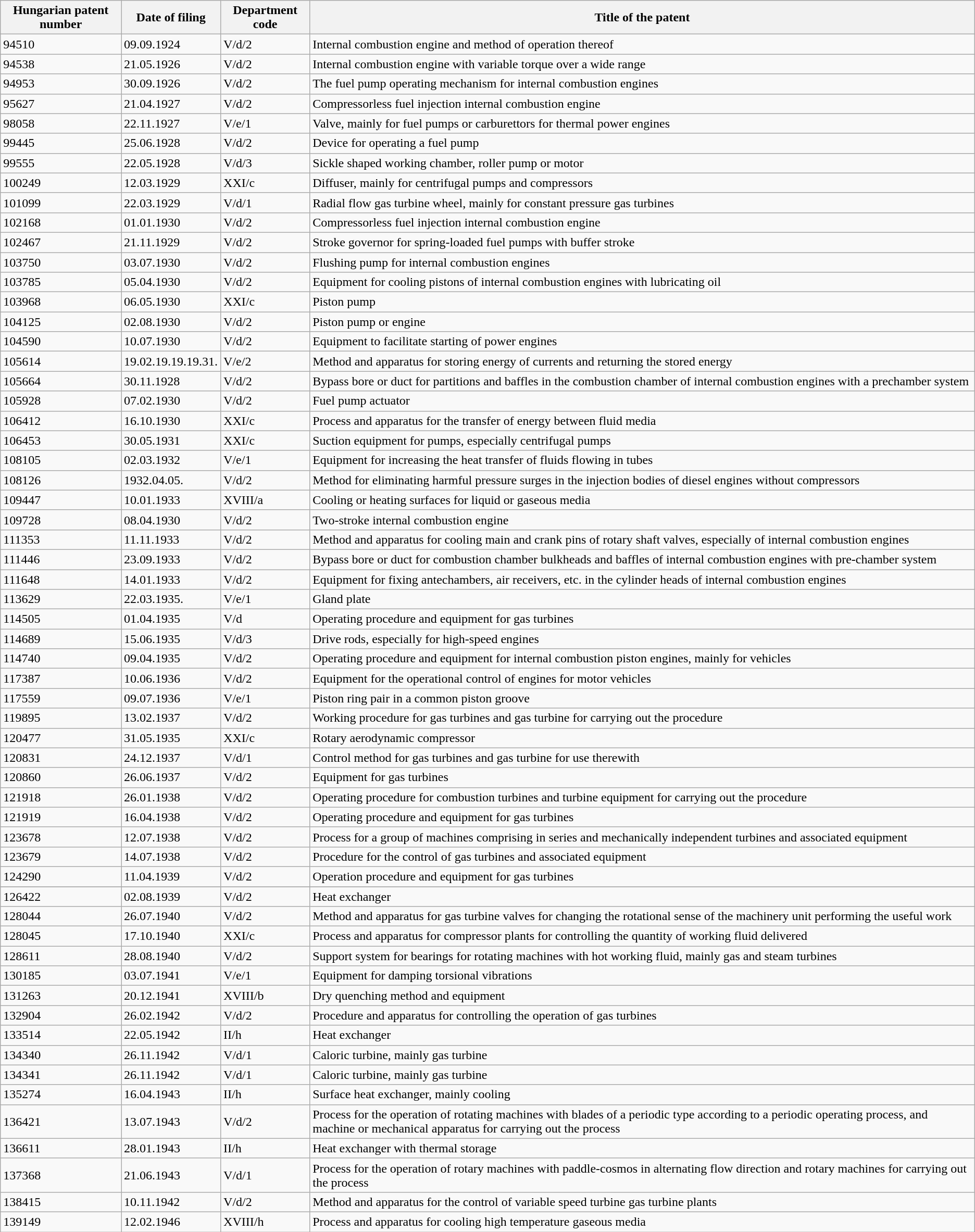<table class="wikitable">
<tr>
<th>Hungarian patent number</th>
<th>Date of filing</th>
<th>Department code</th>
<th>Title of the patent</th>
</tr>
<tr>
<td>94510</td>
<td>09.09.1924</td>
<td>V/d/2</td>
<td>Internal combustion engine and method of operation thereof</td>
</tr>
<tr>
<td>94538</td>
<td>21.05.1926</td>
<td>V/d/2</td>
<td>Internal combustion engine with variable torque over a wide range</td>
</tr>
<tr>
<td>94953</td>
<td>30.09.1926</td>
<td>V/d/2</td>
<td>The fuel pump operating mechanism for internal combustion engines</td>
</tr>
<tr>
<td>95627</td>
<td>21.04.1927</td>
<td>V/d/2</td>
<td>Compressorless fuel injection internal combustion engine</td>
</tr>
<tr>
<td>98058</td>
<td>22.11.1927</td>
<td>V/e/1</td>
<td>Valve, mainly for fuel pumps or carburettors for thermal power engines</td>
</tr>
<tr>
<td>99445</td>
<td>25.06.1928</td>
<td>V/d/2</td>
<td>Device for operating a fuel pump</td>
</tr>
<tr>
<td>99555</td>
<td>22.05.1928</td>
<td>V/d/3</td>
<td>Sickle shaped working chamber, roller pump or motor</td>
</tr>
<tr>
<td>100249</td>
<td>12.03.1929</td>
<td>XXI/c</td>
<td>Diffuser, mainly for centrifugal pumps and compressors</td>
</tr>
<tr>
<td>101099</td>
<td>22.03.1929</td>
<td>V/d/1</td>
<td>Radial flow gas turbine wheel, mainly for constant pressure gas turbines</td>
</tr>
<tr>
<td>102168</td>
<td>01.01.1930</td>
<td>V/d/2</td>
<td>Compressorless fuel injection internal combustion engine</td>
</tr>
<tr>
<td>102467</td>
<td>21.11.1929</td>
<td>V/d/2</td>
<td>Stroke governor for spring-loaded fuel pumps with buffer stroke</td>
</tr>
<tr>
<td>103750</td>
<td>03.07.1930</td>
<td>V/d/2</td>
<td>Flushing pump for internal combustion engines</td>
</tr>
<tr>
<td>103785</td>
<td>05.04.1930</td>
<td>V/d/2</td>
<td>Equipment for cooling pistons of internal combustion engines with lubricating oil</td>
</tr>
<tr>
<td>103968</td>
<td>06.05.1930</td>
<td>XXI/c</td>
<td>Piston pump</td>
</tr>
<tr>
<td>104125</td>
<td>02.08.1930</td>
<td>V/d/2</td>
<td>Piston pump or engine</td>
</tr>
<tr>
<td>104590</td>
<td>10.07.1930</td>
<td>V/d/2</td>
<td>Equipment to facilitate starting of power engines</td>
</tr>
<tr>
<td>105614</td>
<td>19.02.19.19.19.31.</td>
<td>V/e/2</td>
<td>Method and apparatus for storing energy of currents and returning the stored energy</td>
</tr>
<tr>
<td>105664</td>
<td>30.11.1928</td>
<td>V/d/2</td>
<td>Bypass bore or duct for partitions and baffles in the combustion chamber of internal combustion engines with a prechamber system</td>
</tr>
<tr>
<td>105928</td>
<td>07.02.1930</td>
<td>V/d/2</td>
<td>Fuel pump actuator</td>
</tr>
<tr>
<td>106412</td>
<td>16.10.1930</td>
<td>XXI/c</td>
<td>Process and apparatus for the transfer of energy between fluid media</td>
</tr>
<tr>
<td>106453</td>
<td>30.05.1931</td>
<td>XXI/c</td>
<td>Suction equipment for pumps, especially centrifugal pumps</td>
</tr>
<tr>
<td>108105</td>
<td>02.03.1932</td>
<td>V/e/1</td>
<td>Equipment for increasing the heat transfer of fluids flowing in tubes</td>
</tr>
<tr>
<td>108126</td>
<td>1932.04.05.</td>
<td>V/d/2</td>
<td>Method for eliminating harmful pressure surges in the injection bodies of diesel engines without compressors</td>
</tr>
<tr>
<td>109447</td>
<td>10.01.1933</td>
<td>XVIII/a</td>
<td>Cooling or heating surfaces for liquid or gaseous media</td>
</tr>
<tr>
<td>109728</td>
<td>08.04.1930</td>
<td>V/d/2</td>
<td>Two-stroke internal combustion engine</td>
</tr>
<tr>
<td>111353</td>
<td>11.11.1933</td>
<td>V/d/2</td>
<td>Method and apparatus for cooling main and crank pins of rotary shaft valves, especially of internal combustion engines</td>
</tr>
<tr>
<td>111446</td>
<td>23.09.1933</td>
<td>V/d/2</td>
<td>Bypass bore or duct for combustion chamber bulkheads and baffles of internal combustion engines with pre-chamber system</td>
</tr>
<tr>
<td>111648</td>
<td>14.01.1933</td>
<td>V/d/2</td>
<td>Equipment for fixing antechambers, air receivers, etc. in the cylinder heads of internal combustion engines</td>
</tr>
<tr>
<td>113629</td>
<td>22.03.1935.</td>
<td>V/e/1</td>
<td>Gland plate</td>
</tr>
<tr>
<td>114505</td>
<td>01.04.1935</td>
<td>V/d</td>
<td>Operating procedure and equipment for gas turbines</td>
</tr>
<tr>
<td>114689</td>
<td>15.06.1935</td>
<td>V/d/3</td>
<td>Drive rods, especially for high-speed engines</td>
</tr>
<tr>
<td>114740</td>
<td>09.04.1935</td>
<td>V/d/2</td>
<td>Operating procedure and equipment for internal combustion piston engines, mainly for vehicles</td>
</tr>
<tr>
<td>117387</td>
<td>10.06.1936</td>
<td>V/d/2</td>
<td>Equipment for the operational control of engines for motor vehicles</td>
</tr>
<tr>
<td>117559</td>
<td>09.07.1936</td>
<td>V/e/1</td>
<td>Piston ring pair in a common piston groove</td>
</tr>
<tr>
<td>119895</td>
<td>13.02.1937</td>
<td>V/d/2</td>
<td>Working procedure for gas turbines and gas turbine for carrying out the procedure</td>
</tr>
<tr>
<td>120477</td>
<td>31.05.1935</td>
<td>XXI/c</td>
<td>Rotary aerodynamic compressor</td>
</tr>
<tr>
<td>120831</td>
<td>24.12.1937</td>
<td>V/d/1</td>
<td>Control method for gas turbines and gas turbine for use therewith</td>
</tr>
<tr>
<td>120860</td>
<td>26.06.1937</td>
<td>V/d/2</td>
<td>Equipment for gas turbines</td>
</tr>
<tr>
<td>121918</td>
<td>26.01.1938</td>
<td>V/d/2</td>
<td>Operating procedure for combustion turbines and turbine equipment for carrying out the procedure</td>
</tr>
<tr>
<td>121919</td>
<td>16.04.1938</td>
<td>V/d/2</td>
<td>Operating procedure and equipment for gas turbines</td>
</tr>
<tr>
<td>123678</td>
<td>12.07.1938</td>
<td>V/d/2</td>
<td>Process for a group of machines comprising in series and mechanically independent turbines and associated equipment</td>
</tr>
<tr>
<td>123679</td>
<td>14.07.1938</td>
<td>V/d/2</td>
<td>Procedure for the control of gas turbines and associated equipment</td>
</tr>
<tr>
<td>124290</td>
<td>11.04.1939</td>
<td>V/d/2</td>
<td>Operation procedure and equipment for gas turbines</td>
</tr>
<tr>
</tr>
<tr>
<td>126422</td>
<td>02.08.1939</td>
<td>V/d/2</td>
<td>Heat exchanger</td>
</tr>
<tr>
<td>128044</td>
<td>26.07.1940</td>
<td>V/d/2</td>
<td>Method and apparatus for gas turbine valves for changing the rotational sense of the machinery unit performing the useful work</td>
</tr>
<tr>
<td>128045</td>
<td>17.10.1940</td>
<td>XXI/c</td>
<td>Process and apparatus for compressor plants for controlling the quantity of working fluid delivered</td>
</tr>
<tr>
<td>128611</td>
<td>28.08.1940</td>
<td>V/d/2</td>
<td>Support system for bearings for rotating machines with hot working fluid, mainly gas and steam turbines</td>
</tr>
<tr>
<td>130185</td>
<td>03.07.1941</td>
<td>V/e/1</td>
<td>Equipment for damping torsional vibrations</td>
</tr>
<tr>
<td>131263</td>
<td>20.12.1941</td>
<td>XVIII/b</td>
<td>Dry quenching method and equipment</td>
</tr>
<tr>
<td>132904</td>
<td>26.02.1942</td>
<td>V/d/2</td>
<td>Procedure and apparatus for controlling the operation of gas turbines</td>
</tr>
<tr>
<td>133514</td>
<td>22.05.1942</td>
<td>II/h</td>
<td>Heat exchanger</td>
</tr>
<tr>
<td>134340</td>
<td>26.11.1942</td>
<td>V/d/1</td>
<td>Caloric turbine, mainly gas turbine</td>
</tr>
<tr>
<td>134341</td>
<td>26.11.1942</td>
<td>V/d/1</td>
<td>Caloric turbine, mainly gas turbine</td>
</tr>
<tr>
<td>135274</td>
<td>16.04.1943</td>
<td>II/h</td>
<td>Surface heat exchanger, mainly cooling</td>
</tr>
<tr>
<td>136421</td>
<td>13.07.1943</td>
<td>V/d/2</td>
<td>Process for the operation of rotating machines with blades of a periodic type according to a periodic operating process, and machine or mechanical apparatus for carrying out the process</td>
</tr>
<tr>
<td>136611</td>
<td>28.01.1943</td>
<td>II/h</td>
<td>Heat exchanger with thermal storage</td>
</tr>
<tr>
<td>137368</td>
<td>21.06.1943</td>
<td>V/d/1</td>
<td>Process for the operation of rotary machines with paddle-cosmos in alternating flow direction and rotary machines for carrying out the process</td>
</tr>
<tr>
<td>138415</td>
<td>10.11.1942</td>
<td>V/d/2</td>
<td>Method and apparatus for the control of variable speed turbine gas turbine plants</td>
</tr>
<tr>
<td>139149</td>
<td>12.02.1946</td>
<td>XVIII/h</td>
<td>Process and apparatus for cooling high temperature gaseous media</td>
</tr>
</table>
